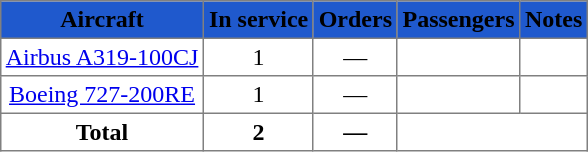<table class="toccolours" border="1" cellpadding="3" style="border-collapse:collapse;text-align:center; margin:1em auto;">
<tr bgcolor=#1F59CD>
<th><span>Aircraft</span></th>
<th><span>In service</span></th>
<th><span>Orders</span></th>
<th><span>Passengers</span></th>
<th><span>Notes</span></th>
</tr>
<tr>
<td><a href='#'>Airbus A319-100CJ</a></td>
<td>1</td>
<td>—</td>
<td></td>
<td></td>
</tr>
<tr>
<td><a href='#'>Boeing 727-200RE</a></td>
<td>1</td>
<td>—</td>
<td></td>
<td></td>
</tr>
<tr>
<th>Total</th>
<th>2</th>
<th>—</th>
<th colspan="4"></th>
</tr>
</table>
